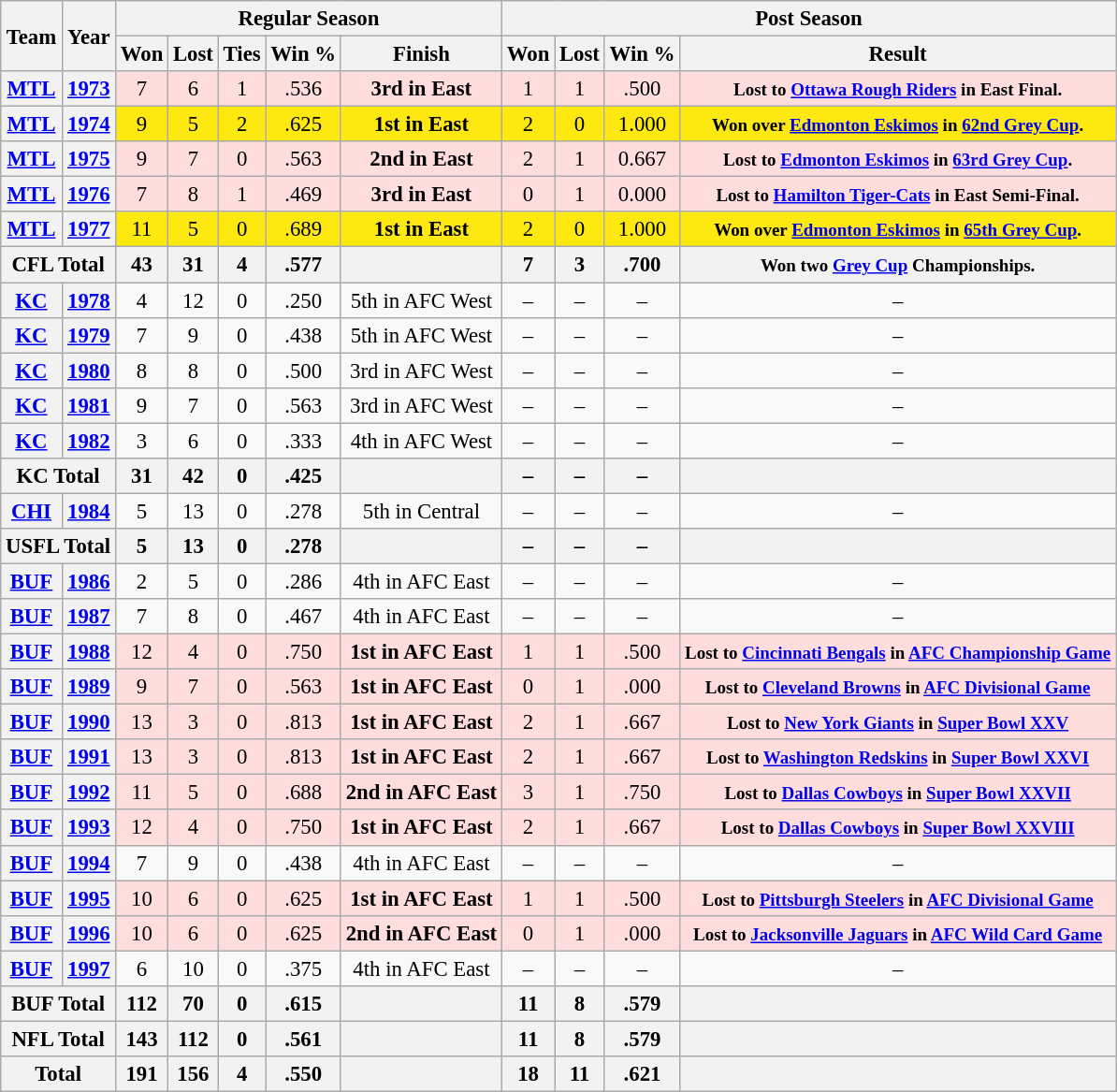<table class="wikitable" style="font-size: 95%; text-align:center;">
<tr>
<th rowspan="2">Team</th>
<th rowspan="2">Year</th>
<th colspan="5">Regular Season</th>
<th colspan="4">Post Season</th>
</tr>
<tr>
<th>Won</th>
<th>Lost</th>
<th>Ties</th>
<th>Win %</th>
<th>Finish</th>
<th>Won</th>
<th>Lost</th>
<th>Win %</th>
<th>Result</th>
</tr>
<tr style="background:#fdd;">
<th><a href='#'>MTL</a></th>
<th><a href='#'>1973</a></th>
<td>7</td>
<td>6</td>
<td>1</td>
<td>.536</td>
<td><strong>3rd in East</strong></td>
<td>1</td>
<td>1</td>
<td>.500</td>
<td><small><strong>Lost to <a href='#'>Ottawa Rough Riders</a> in East Final.</strong></small></td>
</tr>
<tr ! style="background:#FDE910;">
<th><a href='#'>MTL</a></th>
<th><a href='#'>1974</a></th>
<td>9</td>
<td>5</td>
<td>2</td>
<td>.625</td>
<td><strong>1st in East</strong></td>
<td>2</td>
<td>0</td>
<td>1.000</td>
<td><small><strong>Won over <a href='#'>Edmonton Eskimos</a> in <a href='#'>62nd Grey Cup</a>.</strong></small></td>
</tr>
<tr style="background:#fdd;">
<th><a href='#'>MTL</a></th>
<th><a href='#'>1975</a></th>
<td>9</td>
<td>7</td>
<td>0</td>
<td>.563</td>
<td><strong>2nd in East</strong></td>
<td>2</td>
<td>1</td>
<td>0.667</td>
<td><small><strong>Lost to <a href='#'>Edmonton Eskimos</a> in <a href='#'>63rd Grey Cup</a>.</strong></small></td>
</tr>
<tr style="background:#fdd;">
<th><a href='#'>MTL</a></th>
<th><a href='#'>1976</a></th>
<td>7</td>
<td>8</td>
<td>1</td>
<td>.469</td>
<td><strong>3rd in East</strong></td>
<td>0</td>
<td>1</td>
<td>0.000</td>
<td><small><strong>Lost to <a href='#'>Hamilton Tiger-Cats</a> in East Semi-Final.</strong></small></td>
</tr>
<tr ! style="background:#FDE910;">
<th><a href='#'>MTL</a></th>
<th><a href='#'>1977</a></th>
<td>11</td>
<td>5</td>
<td>0</td>
<td>.689</td>
<td><strong>1st in East</strong></td>
<td>2</td>
<td>0</td>
<td>1.000</td>
<td><small><strong>Won over <a href='#'>Edmonton Eskimos</a> in <a href='#'>65th Grey Cup</a>.</strong></small></td>
</tr>
<tr>
<th colspan="2">CFL Total</th>
<th>43</th>
<th>31</th>
<th>4</th>
<th>.577</th>
<th></th>
<th>7</th>
<th>3</th>
<th>.700</th>
<th><small><strong>Won two <a href='#'>Grey Cup</a> Championships.</strong></small></th>
</tr>
<tr>
<th><a href='#'>KC</a></th>
<th><a href='#'>1978</a></th>
<td>4</td>
<td>12</td>
<td>0</td>
<td>.250</td>
<td>5th in AFC West</td>
<td>–</td>
<td>–</td>
<td>–</td>
<td>–</td>
</tr>
<tr>
<th><a href='#'>KC</a></th>
<th><a href='#'>1979</a></th>
<td>7</td>
<td>9</td>
<td>0</td>
<td>.438</td>
<td>5th in AFC West</td>
<td>–</td>
<td>–</td>
<td>–</td>
<td>–</td>
</tr>
<tr>
<th><a href='#'>KC</a></th>
<th><a href='#'>1980</a></th>
<td>8</td>
<td>8</td>
<td>0</td>
<td>.500</td>
<td>3rd in AFC West</td>
<td>–</td>
<td>–</td>
<td>–</td>
<td>–</td>
</tr>
<tr>
<th><a href='#'>KC</a></th>
<th><a href='#'>1981</a></th>
<td>9</td>
<td>7</td>
<td>0</td>
<td>.563</td>
<td>3rd in AFC West</td>
<td>–</td>
<td>–</td>
<td>–</td>
<td>–</td>
</tr>
<tr>
<th><a href='#'>KC</a></th>
<th><a href='#'>1982</a></th>
<td>3</td>
<td>6</td>
<td>0</td>
<td>.333</td>
<td>4th in AFC West</td>
<td>–</td>
<td>–</td>
<td>–</td>
<td>–</td>
</tr>
<tr>
<th colspan="2">KC Total</th>
<th>31</th>
<th>42</th>
<th>0</th>
<th>.425</th>
<th></th>
<th>–</th>
<th>–</th>
<th>–</th>
<th></th>
</tr>
<tr>
<th><a href='#'>CHI</a></th>
<th><a href='#'>1984</a></th>
<td>5</td>
<td>13</td>
<td>0</td>
<td>.278</td>
<td>5th in Central</td>
<td>–</td>
<td>–</td>
<td>–</td>
<td>–</td>
</tr>
<tr>
<th colspan="2">USFL Total</th>
<th>5</th>
<th>13</th>
<th>0</th>
<th>.278</th>
<th></th>
<th>–</th>
<th>–</th>
<th>–</th>
<th></th>
</tr>
<tr>
<th><a href='#'>BUF</a></th>
<th><a href='#'>1986</a></th>
<td>2</td>
<td>5</td>
<td>0</td>
<td>.286</td>
<td>4th in AFC East</td>
<td>–</td>
<td>–</td>
<td>–</td>
<td>–</td>
</tr>
<tr>
<th><a href='#'>BUF</a></th>
<th><a href='#'>1987</a></th>
<td>7</td>
<td>8</td>
<td>0</td>
<td>.467</td>
<td>4th in AFC East</td>
<td>–</td>
<td>–</td>
<td>–</td>
<td>–</td>
</tr>
<tr style="background:#fdd;">
<th><a href='#'>BUF</a></th>
<th><a href='#'>1988</a></th>
<td>12</td>
<td>4</td>
<td>0</td>
<td>.750</td>
<td><strong>1st in AFC East</strong></td>
<td>1</td>
<td>1</td>
<td>.500</td>
<td><small><strong>Lost to <a href='#'>Cincinnati Bengals</a> in <a href='#'>AFC Championship Game</a></strong></small></td>
</tr>
<tr style="background:#fdd;">
<th><a href='#'>BUF</a></th>
<th><a href='#'>1989</a></th>
<td>9</td>
<td>7</td>
<td>0</td>
<td>.563</td>
<td><strong>1st in AFC East</strong></td>
<td>0</td>
<td>1</td>
<td>.000</td>
<td><small><strong>Lost to <a href='#'>Cleveland Browns</a> in <a href='#'>AFC Divisional Game</a></strong></small></td>
</tr>
<tr style="background:#fdd;">
<th><a href='#'>BUF</a></th>
<th><a href='#'>1990</a></th>
<td>13</td>
<td>3</td>
<td>0</td>
<td>.813</td>
<td><strong>1st in AFC East</strong></td>
<td>2</td>
<td>1</td>
<td>.667</td>
<td><small><strong>Lost to <a href='#'>New York Giants</a> in <a href='#'>Super Bowl XXV</a></strong></small></td>
</tr>
<tr style="background:#fdd;">
<th><a href='#'>BUF</a></th>
<th><a href='#'>1991</a></th>
<td>13</td>
<td>3</td>
<td>0</td>
<td>.813</td>
<td><strong>1st in AFC East</strong></td>
<td>2</td>
<td>1</td>
<td>.667</td>
<td><small><strong>Lost to <a href='#'>Washington Redskins</a> in <a href='#'>Super Bowl XXVI</a></strong></small></td>
</tr>
<tr style="background:#fdd;">
<th><a href='#'>BUF</a></th>
<th><a href='#'>1992</a></th>
<td>11</td>
<td>5</td>
<td>0</td>
<td>.688</td>
<td><strong>2nd in AFC East</strong></td>
<td>3</td>
<td>1</td>
<td>.750</td>
<td><small><strong>Lost to <a href='#'>Dallas Cowboys</a> in <a href='#'>Super Bowl XXVII</a></strong></small></td>
</tr>
<tr style="background:#fdd;">
<th><a href='#'>BUF</a></th>
<th><a href='#'>1993</a></th>
<td>12</td>
<td>4</td>
<td>0</td>
<td>.750</td>
<td><strong>1st in AFC East</strong></td>
<td>2</td>
<td>1</td>
<td>.667</td>
<td><small><strong>Lost to <a href='#'>Dallas Cowboys</a> in <a href='#'>Super Bowl XXVIII</a></strong></small></td>
</tr>
<tr>
<th><a href='#'>BUF</a></th>
<th><a href='#'>1994</a></th>
<td>7</td>
<td>9</td>
<td>0</td>
<td>.438</td>
<td>4th in AFC East</td>
<td>–</td>
<td>–</td>
<td>–</td>
<td>–</td>
</tr>
<tr style="background:#fdd;">
<th><a href='#'>BUF</a></th>
<th><a href='#'>1995</a></th>
<td>10</td>
<td>6</td>
<td>0</td>
<td>.625</td>
<td><strong>1st in AFC East</strong></td>
<td>1</td>
<td>1</td>
<td>.500</td>
<td><small><strong>Lost to <a href='#'>Pittsburgh Steelers</a> in <a href='#'>AFC Divisional Game</a></strong></small></td>
</tr>
<tr style="background:#fdd;">
<th><a href='#'>BUF</a></th>
<th><a href='#'>1996</a></th>
<td>10</td>
<td>6</td>
<td>0</td>
<td>.625</td>
<td><strong>2nd in AFC East</strong></td>
<td>0</td>
<td>1</td>
<td>.000</td>
<td><small><strong>Lost to <a href='#'>Jacksonville Jaguars</a> in <a href='#'>AFC Wild Card Game</a></strong></small></td>
</tr>
<tr>
<th><a href='#'>BUF</a></th>
<th><a href='#'>1997</a></th>
<td>6</td>
<td>10</td>
<td>0</td>
<td>.375</td>
<td>4th in AFC East</td>
<td>–</td>
<td>–</td>
<td>–</td>
<td>–</td>
</tr>
<tr>
<th colspan="2">BUF Total</th>
<th>112</th>
<th>70</th>
<th>0</th>
<th>.615</th>
<th></th>
<th>11</th>
<th>8</th>
<th>.579</th>
<th></th>
</tr>
<tr>
<th colspan="2">NFL Total</th>
<th>143</th>
<th>112</th>
<th>0</th>
<th>.561</th>
<th></th>
<th>11</th>
<th>8</th>
<th>.579</th>
<th></th>
</tr>
<tr>
<th colspan="2">Total</th>
<th>191</th>
<th>156</th>
<th>4</th>
<th>.550</th>
<th></th>
<th>18</th>
<th>11</th>
<th>.621</th>
<th></th>
</tr>
</table>
